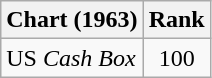<table class="wikitable">
<tr>
<th>Chart (1963)</th>
<th style="text-align:center;">Rank</th>
</tr>
<tr>
<td>US <em>Cash Box</em> </td>
<td style="text-align:center;">100</td>
</tr>
</table>
